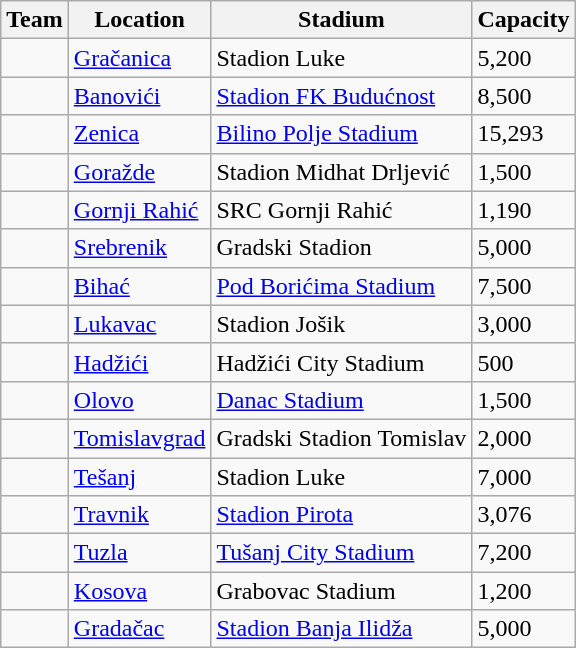<table class="wikitable sortable">
<tr>
<th>Team</th>
<th>Location</th>
<th>Stadium</th>
<th>Capacity</th>
</tr>
<tr>
<td></td>
<td><a href='#'>Gračanica</a></td>
<td>Stadion Luke</td>
<td>5,200</td>
</tr>
<tr>
<td></td>
<td><a href='#'>Banovići</a></td>
<td><a href='#'>Stadion FK Budućnost</a></td>
<td>8,500</td>
</tr>
<tr>
<td></td>
<td><a href='#'>Zenica</a></td>
<td><a href='#'>Bilino Polje Stadium</a></td>
<td>15,293</td>
</tr>
<tr>
<td></td>
<td><a href='#'>Goražde</a></td>
<td>Stadion Midhat Drljević</td>
<td>1,500</td>
</tr>
<tr>
<td></td>
<td><a href='#'>Gornji Rahić</a></td>
<td>SRC Gornji Rahić</td>
<td>1,190</td>
</tr>
<tr>
<td></td>
<td><a href='#'>Srebrenik</a></td>
<td>Gradski Stadion</td>
<td>5,000</td>
</tr>
<tr>
<td></td>
<td><a href='#'>Bihać</a></td>
<td><a href='#'>Pod Borićima Stadium</a></td>
<td>7,500</td>
</tr>
<tr>
<td></td>
<td><a href='#'>Lukavac</a></td>
<td>Stadion Jošik</td>
<td>3,000</td>
</tr>
<tr>
<td></td>
<td><a href='#'>Hadžići</a></td>
<td>Hadžići City Stadium</td>
<td>500</td>
</tr>
<tr>
<td></td>
<td><a href='#'>Olovo</a></td>
<td><a href='#'>Danac Stadium</a></td>
<td>1,500</td>
</tr>
<tr>
<td></td>
<td><a href='#'>Tomislavgrad</a></td>
<td>Gradski Stadion Tomislav</td>
<td>2,000</td>
</tr>
<tr>
<td></td>
<td><a href='#'>Tešanj</a></td>
<td>Stadion Luke</td>
<td>7,000</td>
</tr>
<tr>
<td></td>
<td><a href='#'>Travnik</a></td>
<td><a href='#'>Stadion Pirota</a></td>
<td>3,076</td>
</tr>
<tr>
<td></td>
<td><a href='#'>Tuzla</a></td>
<td><a href='#'>Tušanj City Stadium</a></td>
<td>7,200</td>
</tr>
<tr>
<td></td>
<td><a href='#'>Kosova</a></td>
<td>Grabovac Stadium</td>
<td>1,200</td>
</tr>
<tr>
<td></td>
<td><a href='#'>Gradačac</a></td>
<td><a href='#'>Stadion Banja Ilidža</a></td>
<td>5,000</td>
</tr>
</table>
